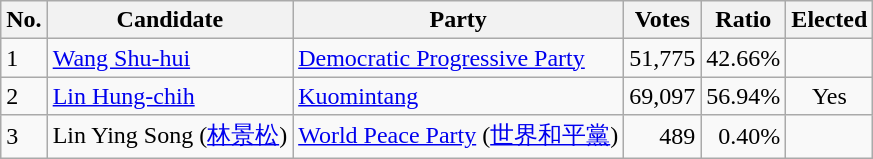<table class=wikitable>
<tr>
<th>No.</th>
<th>Candidate</th>
<th>Party</th>
<th>Votes</th>
<th>Ratio</th>
<th>Elected</th>
</tr>
<tr>
<td>1</td>
<td><a href='#'>Wang Shu-hui</a></td>
<td><a href='#'>Democratic Progressive Party</a></td>
<td align="right">51,775</td>
<td align="right">42.66%</td>
<td></td>
</tr>
<tr>
<td>2</td>
<td><a href='#'>Lin Hung-chih</a></td>
<td><a href='#'>Kuomintang</a></td>
<td align="right">69,097</td>
<td align="right">56.94%</td>
<td align="center">Yes</td>
</tr>
<tr>
<td>3</td>
<td>Lin Ying Song  (<a href='#'>林景松</a>)</td>
<td><a href='#'>World Peace Party</a>  (<a href='#'>世界和平黨</a>)</td>
<td align="right">489</td>
<td align="right">0.40%</td>
<td></td>
</tr>
</table>
